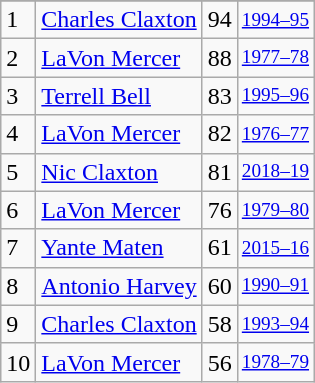<table class="wikitable">
<tr>
</tr>
<tr>
<td>1</td>
<td><a href='#'>Charles Claxton</a></td>
<td>94</td>
<td style="font-size:80%;"><a href='#'>1994–95</a></td>
</tr>
<tr>
<td>2</td>
<td><a href='#'>LaVon Mercer</a></td>
<td>88</td>
<td style="font-size:80%;"><a href='#'>1977–78</a></td>
</tr>
<tr>
<td>3</td>
<td><a href='#'>Terrell Bell</a></td>
<td>83</td>
<td style="font-size:80%;"><a href='#'>1995–96</a></td>
</tr>
<tr>
<td>4</td>
<td><a href='#'>LaVon Mercer</a></td>
<td>82</td>
<td style="font-size:80%;"><a href='#'>1976–77</a></td>
</tr>
<tr>
<td>5</td>
<td><a href='#'>Nic Claxton</a></td>
<td>81</td>
<td style="font-size:80%;"><a href='#'>2018–19</a></td>
</tr>
<tr>
<td>6</td>
<td><a href='#'>LaVon Mercer</a></td>
<td>76</td>
<td style="font-size:80%;"><a href='#'>1979–80</a></td>
</tr>
<tr>
<td>7</td>
<td><a href='#'>Yante Maten</a></td>
<td>61</td>
<td style="font-size:80%;"><a href='#'>2015–16</a></td>
</tr>
<tr>
<td>8</td>
<td><a href='#'>Antonio Harvey</a></td>
<td>60</td>
<td style="font-size:80%;"><a href='#'>1990–91</a></td>
</tr>
<tr>
<td>9</td>
<td><a href='#'>Charles Claxton</a></td>
<td>58</td>
<td style="font-size:80%;"><a href='#'>1993–94</a></td>
</tr>
<tr>
<td>10</td>
<td><a href='#'>LaVon Mercer</a></td>
<td>56</td>
<td style="font-size:80%;"><a href='#'>1978–79</a></td>
</tr>
</table>
